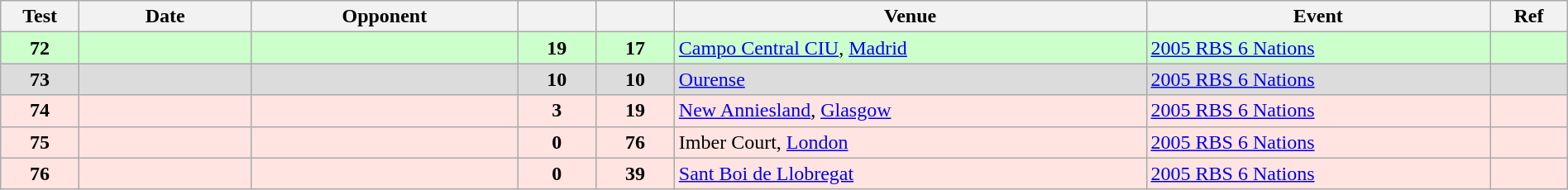<table class="wikitable sortable" style="width:100%">
<tr>
<th style="width:5%">Test</th>
<th style="width:11%">Date</th>
<th style="width:17%">Opponent</th>
<th style="width:5%"></th>
<th style="width:5%"></th>
<th>Venue</th>
<th>Event</th>
<th>Ref</th>
</tr>
<tr bgcolor="#ccffcc">
<td align="center"><strong>72</strong></td>
<td></td>
<td></td>
<td align="center"><strong>19</strong></td>
<td align="center"><strong>17</strong></td>
<td><a href='#'>Campo Central CIU</a>, <a href='#'>Madrid</a></td>
<td><a href='#'>2005 RBS 6 Nations</a></td>
<td></td>
</tr>
<tr bgcolor="DCDCDC">
<td align="center"><strong>73</strong></td>
<td></td>
<td></td>
<td align="center"><strong>10</strong></td>
<td align="center"><strong>10</strong></td>
<td><a href='#'>Ourense</a></td>
<td><a href='#'>2005 RBS 6 Nations</a></td>
<td></td>
</tr>
<tr bgcolor="FFE4E1">
<td align="center"><strong>74</strong></td>
<td></td>
<td></td>
<td align="center"><strong>3</strong></td>
<td align="center"><strong>19</strong></td>
<td><a href='#'>New Anniesland</a>, <a href='#'>Glasgow</a></td>
<td><a href='#'>2005 RBS 6 Nations</a></td>
<td></td>
</tr>
<tr bgcolor="FFE4E1">
<td align="center"><strong>75</strong></td>
<td></td>
<td></td>
<td align="center"><strong>0</strong></td>
<td align="center"><strong>76</strong></td>
<td>Imber Court, <a href='#'>London</a></td>
<td><a href='#'>2005 RBS 6 Nations</a></td>
<td></td>
</tr>
<tr bgcolor="FFE4E1">
<td align="center"><strong>76</strong></td>
<td></td>
<td></td>
<td align="center"><strong>0</strong></td>
<td align="center"><strong>39</strong></td>
<td><a href='#'>Sant Boi de Llobregat</a></td>
<td><a href='#'>2005 RBS 6 Nations</a></td>
<td></td>
</tr>
</table>
